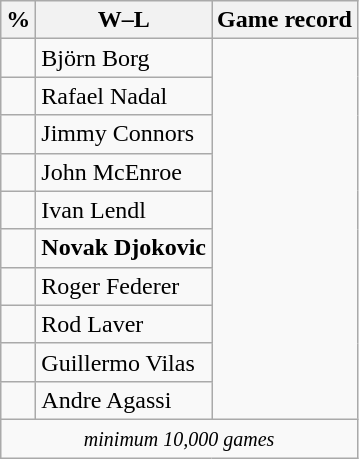<table class="sortable wikitable" style="display:inline-table;">
<tr>
<th>%</th>
<th>W–L</th>
<th>Game record</th>
</tr>
<tr>
<td></td>
<td> Björn Borg</td>
</tr>
<tr>
<td></td>
<td> Rafael Nadal</td>
</tr>
<tr>
<td></td>
<td> Jimmy Connors</td>
</tr>
<tr>
<td></td>
<td> John McEnroe</td>
</tr>
<tr>
<td></td>
<td> Ivan Lendl</td>
</tr>
<tr>
<td></td>
<td> <strong>Novak Djokovic</strong></td>
</tr>
<tr>
<td></td>
<td> Roger Federer</td>
</tr>
<tr>
<td></td>
<td> Rod Laver</td>
</tr>
<tr>
<td> </td>
<td> Guillermo Vilas</td>
</tr>
<tr>
<td></td>
<td> Andre Agassi</td>
</tr>
<tr>
<td colspan="3" style="text-align: center;"><small><em>minimum 10,000 games</em></small></td>
</tr>
</table>
